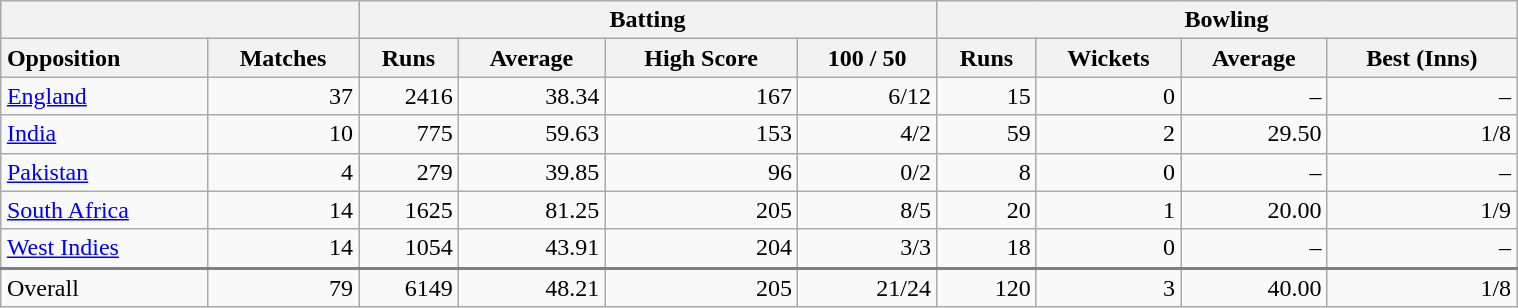<table class="wikitable" style="margin: 1em auto 1em auto; width:80%">
<tr>
<th colspan=2> </th>
<th colspan=4>Batting</th>
<th colspan=4>Bowling</th>
</tr>
<tr>
<th style="text-align:left;">Opposition</th>
<th>Matches</th>
<th>Runs</th>
<th>Average</th>
<th>High Score</th>
<th>100 / 50</th>
<th>Runs</th>
<th>Wickets</th>
<th>Average</th>
<th>Best (Inns)</th>
</tr>
<tr style="text-align:right;">
<td style="text-align:left;"><a href='#'>England</a></td>
<td>37</td>
<td>2416</td>
<td>38.34</td>
<td>167</td>
<td>6/12</td>
<td>15</td>
<td>0</td>
<td>–</td>
<td>–</td>
</tr>
<tr style="text-align:right;">
<td style="text-align:left;"><a href='#'>India</a></td>
<td>10</td>
<td>775</td>
<td>59.63</td>
<td>153</td>
<td>4/2</td>
<td>59</td>
<td>2</td>
<td>29.50</td>
<td>1/8</td>
</tr>
<tr style="text-align:right;">
<td style="text-align:left;"><a href='#'>Pakistan</a></td>
<td>4</td>
<td>279</td>
<td>39.85</td>
<td>96</td>
<td>0/2</td>
<td>8</td>
<td>0</td>
<td>–</td>
<td>–</td>
</tr>
<tr style="text-align:right;">
<td style="text-align:left;"><a href='#'>South Africa</a></td>
<td>14</td>
<td>1625</td>
<td>81.25</td>
<td>205</td>
<td>8/5</td>
<td>20</td>
<td>1</td>
<td>20.00</td>
<td>1/9</td>
</tr>
<tr style="text-align:right;">
<td style="text-align:left;"><a href='#'>West Indies</a></td>
<td>14</td>
<td>1054</td>
<td>43.91</td>
<td>204</td>
<td>3/3</td>
<td>18</td>
<td>0</td>
<td>–</td>
<td>–</td>
</tr>
<tr style="text-align:right; border-top:solid 2px grey;">
<td style="text-align:left;">Overall</td>
<td>79</td>
<td>6149</td>
<td>48.21</td>
<td>205</td>
<td>21/24</td>
<td>120</td>
<td>3</td>
<td>40.00</td>
<td>1/8</td>
</tr>
</table>
